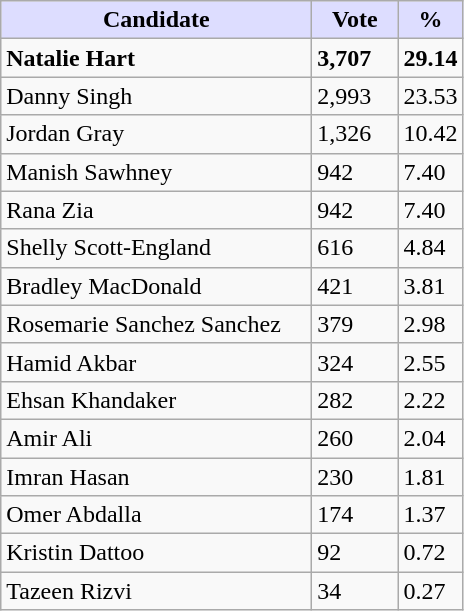<table class="wikitable">
<tr>
<th style="background:#ddf; width:200px;">Candidate</th>
<th style="background:#ddf; width:50px;">Vote</th>
<th style="background:#ddf; width:30px;">%</th>
</tr>
<tr>
<td><strong>Natalie Hart</strong></td>
<td><strong>3,707</strong></td>
<td><strong>29.14</strong></td>
</tr>
<tr>
<td>Danny Singh</td>
<td>2,993</td>
<td>23.53</td>
</tr>
<tr>
<td>Jordan Gray</td>
<td>1,326</td>
<td>10.42</td>
</tr>
<tr>
<td>Manish Sawhney</td>
<td>942</td>
<td>7.40</td>
</tr>
<tr>
<td>Rana Zia</td>
<td>942</td>
<td>7.40</td>
</tr>
<tr>
<td>Shelly Scott-England</td>
<td>616</td>
<td>4.84</td>
</tr>
<tr>
<td>Bradley MacDonald</td>
<td>421</td>
<td>3.81</td>
</tr>
<tr>
<td>Rosemarie Sanchez Sanchez</td>
<td>379</td>
<td>2.98</td>
</tr>
<tr>
<td>Hamid Akbar</td>
<td>324</td>
<td>2.55</td>
</tr>
<tr>
<td>Ehsan Khandaker</td>
<td>282</td>
<td>2.22</td>
</tr>
<tr>
<td>Amir Ali</td>
<td>260</td>
<td>2.04</td>
</tr>
<tr>
<td>Imran Hasan</td>
<td>230</td>
<td>1.81</td>
</tr>
<tr>
<td>Omer Abdalla</td>
<td>174</td>
<td>1.37</td>
</tr>
<tr>
<td>Kristin Dattoo</td>
<td>92</td>
<td>0.72</td>
</tr>
<tr>
<td>Tazeen Rizvi</td>
<td>34</td>
<td>0.27</td>
</tr>
</table>
